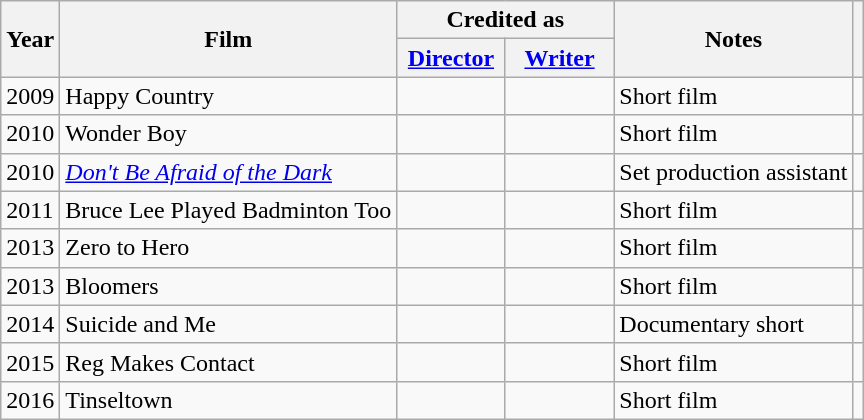<table class="wikitable plainrowheaders">
<tr>
<th rowspan="2" scope="col">Year</th>
<th rowspan="2" scope="col">Film</th>
<th colspan="2" scope="col">Credited as</th>
<th rowspan="2" scope="col" class="unsortable">Notes</th>
<th rowspan="2" scope="col" class="unsortable"></th>
</tr>
<tr>
<th width="65"><a href='#'>Director</a></th>
<th width="65"><a href='#'>Writer</a></th>
</tr>
<tr>
<td>2009</td>
<td>Happy Country</td>
<td></td>
<td></td>
<td style="text-align:left">Short film</td>
<td></td>
</tr>
<tr>
<td>2010</td>
<td>Wonder Boy</td>
<td></td>
<td></td>
<td>Short film</td>
<td></td>
</tr>
<tr>
<td>2010</td>
<td><em><a href='#'>Don't Be Afraid of the Dark</a></em></td>
<td></td>
<td></td>
<td>Set production assistant</td>
<td></td>
</tr>
<tr>
<td>2011</td>
<td>Bruce Lee Played Badminton Too</td>
<td></td>
<td></td>
<td>Short film</td>
<td></td>
</tr>
<tr>
<td>2013</td>
<td>Zero to Hero</td>
<td></td>
<td></td>
<td>Short film</td>
<td></td>
</tr>
<tr>
<td>2013</td>
<td>Bloomers</td>
<td></td>
<td></td>
<td>Short film</td>
<td></td>
</tr>
<tr>
<td>2014</td>
<td>Suicide and Me</td>
<td></td>
<td></td>
<td>Documentary short</td>
<td></td>
</tr>
<tr>
<td>2015</td>
<td>Reg Makes Contact</td>
<td></td>
<td></td>
<td>Short film</td>
<td></td>
</tr>
<tr>
<td>2016</td>
<td>Tinseltown</td>
<td></td>
<td></td>
<td>Short film</td>
<td></td>
</tr>
</table>
